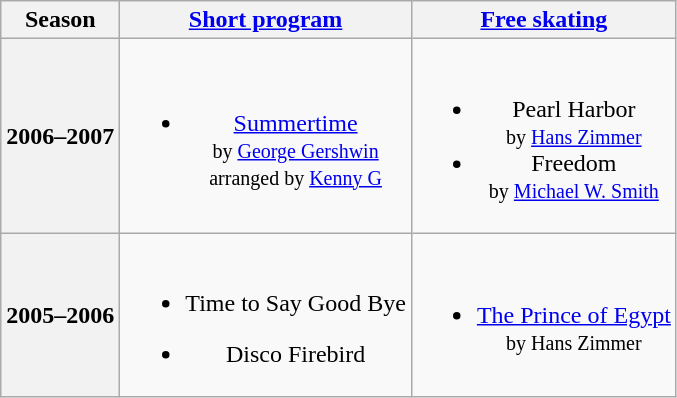<table class=wikitable style=text-align:center>
<tr>
<th>Season</th>
<th><a href='#'>Short program</a></th>
<th><a href='#'>Free skating</a></th>
</tr>
<tr>
<th>2006–2007 <br> </th>
<td><br><ul><li><a href='#'>Summertime</a> <br><small> by <a href='#'>George Gershwin</a> <br> arranged by <a href='#'>Kenny G</a> </small></li></ul></td>
<td><br><ul><li>Pearl Harbor <br><small> by <a href='#'>Hans Zimmer</a> </small></li><li>Freedom <br><small> by <a href='#'>Michael W. Smith</a> </small></li></ul></td>
</tr>
<tr>
<th>2005–2006 <br> </th>
<td><br><ul><li>Time to Say Good Bye</li></ul><ul><li>Disco Firebird</li></ul></td>
<td><br><ul><li><a href='#'>The Prince of Egypt</a> <br><small> by Hans Zimmer </small></li></ul></td>
</tr>
</table>
